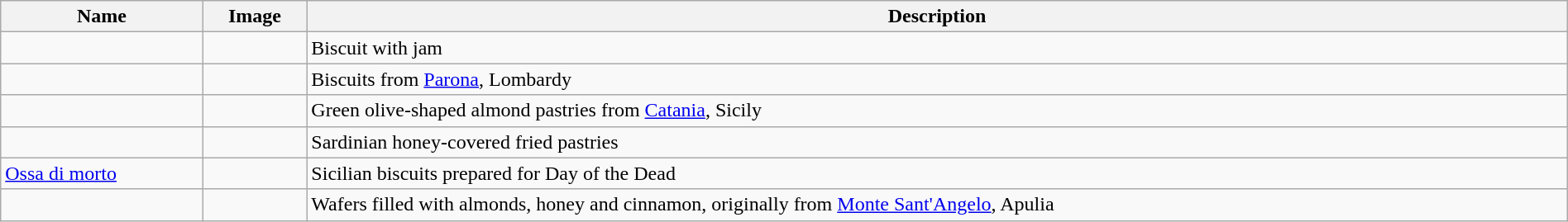<table class="wikitable sortable" width="100%">
<tr>
<th>Name</th>
<th class="unsortable">Image</th>
<th>Description</th>
</tr>
<tr>
<td></td>
<td></td>
<td>Biscuit with jam</td>
</tr>
<tr>
<td></td>
<td></td>
<td>Biscuits from <a href='#'>Parona</a>, Lombardy</td>
</tr>
<tr>
<td></td>
<td></td>
<td>Green olive-shaped almond pastries from <a href='#'>Catania</a>, Sicily</td>
</tr>
<tr>
<td></td>
<td></td>
<td>Sardinian honey-covered fried pastries</td>
</tr>
<tr>
<td><a href='#'>Ossa di morto</a></td>
<td></td>
<td>Sicilian biscuits prepared for Day of the Dead</td>
</tr>
<tr>
<td></td>
<td></td>
<td>Wafers filled with almonds, honey and cinnamon, originally from <a href='#'>Monte Sant'Angelo</a>, Apulia</td>
</tr>
</table>
